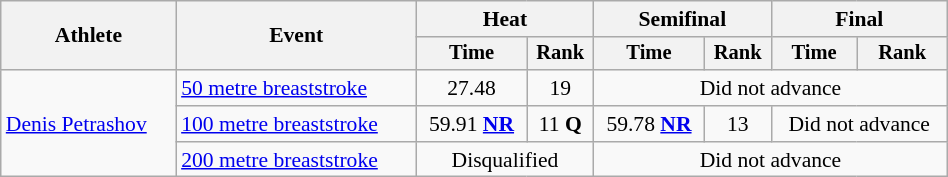<table class="wikitable" style="text-align:center; font-size:90%; width:50%;">
<tr>
<th rowspan="2">Athlete</th>
<th rowspan="2">Event</th>
<th colspan="2">Heat</th>
<th colspan="2">Semifinal</th>
<th colspan="2">Final</th>
</tr>
<tr style="font-size:95%">
<th>Time</th>
<th>Rank</th>
<th>Time</th>
<th>Rank</th>
<th>Time</th>
<th>Rank</th>
</tr>
<tr>
<td align=left rowspan=3><a href='#'>Denis Petrashov</a></td>
<td align=left><a href='#'>50 metre breaststroke</a></td>
<td>27.48</td>
<td>19</td>
<td colspan=4>Did not advance</td>
</tr>
<tr>
<td align=left><a href='#'>100 metre breaststroke</a></td>
<td>59.91 <strong><a href='#'>NR</a></strong></td>
<td>11 <strong>Q</strong></td>
<td>59.78 <strong><a href='#'>NR</a></strong></td>
<td>13</td>
<td colspan="2">Did not advance</td>
</tr>
<tr>
<td align=left><a href='#'>200 metre breaststroke</a></td>
<td colspan=2>Disqualified</td>
<td colspan="4">Did not advance</td>
</tr>
</table>
